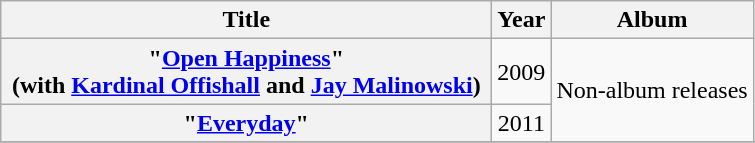<table class="wikitable plainrowheaders" style="text-align:center;" border="1">
<tr>
<th scope="col" style="width:20em;">Title</th>
<th scope="col">Year</th>
<th scope="col">Album</th>
</tr>
<tr>
<th scope="row">"<a href='#'>Open Happiness</a>"<br><span>(with <a href='#'>Kardinal Offishall</a> and <a href='#'>Jay Malinowski</a>)</span></th>
<td>2009</td>
<td rowspan="2">Non-album releases</td>
</tr>
<tr>
<th scope="row">"<a href='#'>Everyday</a>"</th>
<td>2011</td>
</tr>
<tr>
</tr>
</table>
